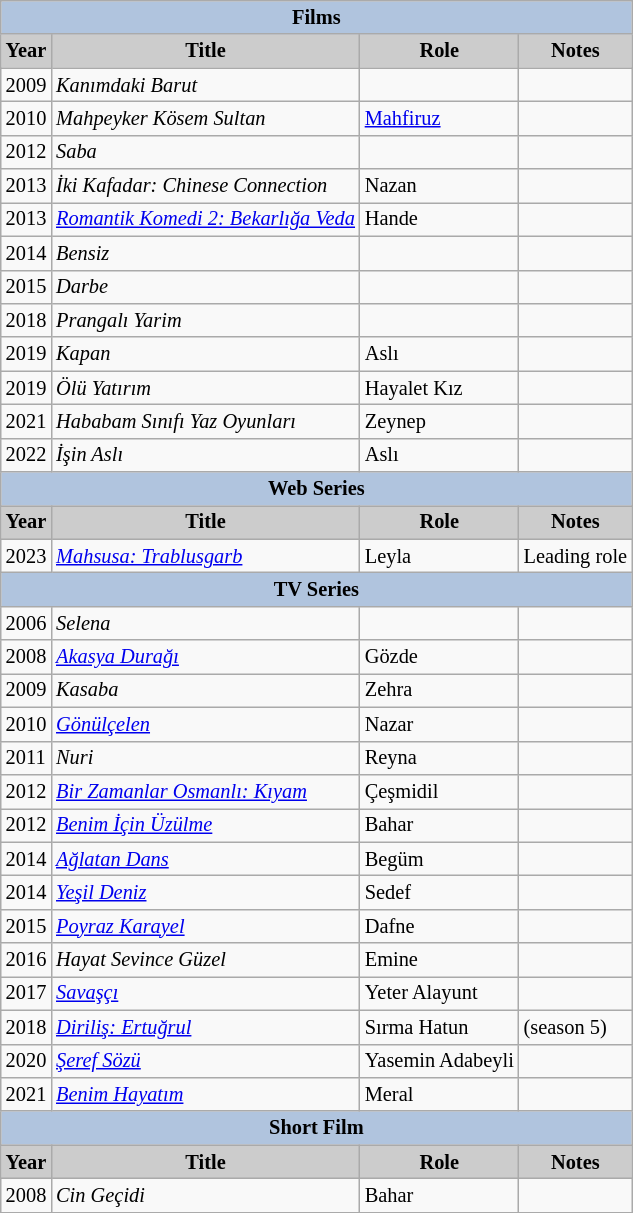<table class="wikitable" style="font-size:85%">
<tr>
<th colspan="4" style="background:LightSteelBlue">Films</th>
</tr>
<tr>
<th style="background:#CCCCCC">Year</th>
<th style="background:#CCCCCC">Title</th>
<th style="background:#CCCCCC">Role</th>
<th style="background:#CCCCCC">Notes</th>
</tr>
<tr>
<td>2009</td>
<td><em>Kanımdaki Barut</em></td>
<td></td>
<td></td>
</tr>
<tr>
<td>2010</td>
<td><em>Mahpeyker Kösem Sultan</em></td>
<td><a href='#'>Mahfiruz</a></td>
<td></td>
</tr>
<tr>
<td>2012</td>
<td><em>Saba</em></td>
<td></td>
<td></td>
</tr>
<tr>
<td>2013</td>
<td><em>İki Kafadar: Chinese Connection</em></td>
<td>Nazan</td>
<td></td>
</tr>
<tr>
<td>2013</td>
<td><em><a href='#'>Romantik Komedi 2: Bekarlığa Veda</a></em></td>
<td>Hande</td>
<td></td>
</tr>
<tr>
<td>2014</td>
<td><em>Bensiz</em></td>
<td></td>
<td></td>
</tr>
<tr>
<td>2015</td>
<td><em>Darbe</em></td>
<td></td>
<td></td>
</tr>
<tr>
<td>2018</td>
<td><em>Prangalı Yarim</em></td>
<td></td>
<td></td>
</tr>
<tr>
<td>2019</td>
<td><em>Kapan</em></td>
<td>Aslı</td>
<td></td>
</tr>
<tr>
<td>2019</td>
<td><em>Ölü Yatırım</em></td>
<td>Hayalet Kız</td>
<td></td>
</tr>
<tr>
<td>2021</td>
<td><em>Hababam Sınıfı Yaz Oyunları</em></td>
<td>Zeynep</td>
<td></td>
</tr>
<tr>
<td>2022</td>
<td><em>İşin Aslı</em></td>
<td>Aslı</td>
<td></td>
</tr>
<tr>
<th colspan="4" style="background:LightSteelBlue">Web Series</th>
</tr>
<tr>
<th style="background:#CCCCCC">Year</th>
<th style="background:#CCCCCC">Title</th>
<th style="background:#CCCCCC">Role</th>
<th style="background:#CCCCCC">Notes</th>
</tr>
<tr>
<td>2023</td>
<td><em><a href='#'>Mahsusa: Trablusgarb</a></em></td>
<td>Leyla</td>
<td>Leading role</td>
</tr>
<tr>
<th colspan="4" style="background:LightSteelBlue">TV Series</th>
</tr>
<tr>
<td>2006</td>
<td><em>Selena</em></td>
<td></td>
<td></td>
</tr>
<tr>
<td>2008</td>
<td><em><a href='#'>Akasya Durağı</a></em></td>
<td>Gözde</td>
<td></td>
</tr>
<tr>
<td>2009</td>
<td><em>Kasaba</em></td>
<td>Zehra</td>
<td></td>
</tr>
<tr>
<td>2010</td>
<td><em><a href='#'>Gönülçelen</a></em></td>
<td>Nazar</td>
<td></td>
</tr>
<tr>
<td>2011</td>
<td><em>Nuri</em></td>
<td>Reyna</td>
<td></td>
</tr>
<tr>
<td>2012</td>
<td><em><a href='#'>Bir Zamanlar Osmanlı: Kıyam</a></em></td>
<td>Çeşmidil</td>
<td></td>
</tr>
<tr>
<td>2012</td>
<td><em><a href='#'>Benim İçin Üzülme</a></em></td>
<td>Bahar</td>
<td></td>
</tr>
<tr>
<td>2014</td>
<td><em><a href='#'>Ağlatan Dans</a></em></td>
<td>Begüm</td>
<td></td>
</tr>
<tr>
<td>2014</td>
<td><em><a href='#'>Yeşil Deniz</a></em></td>
<td>Sedef</td>
<td></td>
</tr>
<tr>
<td>2015</td>
<td><em><a href='#'>Poyraz Karayel</a></em></td>
<td>Dafne</td>
<td></td>
</tr>
<tr>
<td>2016</td>
<td><em>Hayat Sevince Güzel</em></td>
<td>Emine</td>
<td></td>
</tr>
<tr>
<td>2017</td>
<td><em><a href='#'>Savaşçı</a></em></td>
<td>Yeter Alayunt</td>
<td></td>
</tr>
<tr>
<td>2018</td>
<td><em><a href='#'>Diriliş: Ertuğrul</a></em></td>
<td>Sırma Hatun</td>
<td>(season 5)</td>
</tr>
<tr>
<td>2020</td>
<td><em><a href='#'>Şeref Sözü</a></em></td>
<td>Yasemin Adabeyli</td>
<td></td>
</tr>
<tr>
<td>2021</td>
<td><em><a href='#'>Benim Hayatım</a></em></td>
<td>Meral</td>
<td></td>
</tr>
<tr>
<th colspan="4" style="background:LightSteelBlue">Short Film</th>
</tr>
<tr>
<th style="background:#CCCCCC">Year</th>
<th style="background:#CCCCCC">Title</th>
<th style="background:#CCCCCC">Role</th>
<th style="background:#CCCCCC">Notes</th>
</tr>
<tr>
<td>2008</td>
<td><em>Cin Geçidi</em></td>
<td>Bahar</td>
<td></td>
</tr>
<tr>
</tr>
</table>
